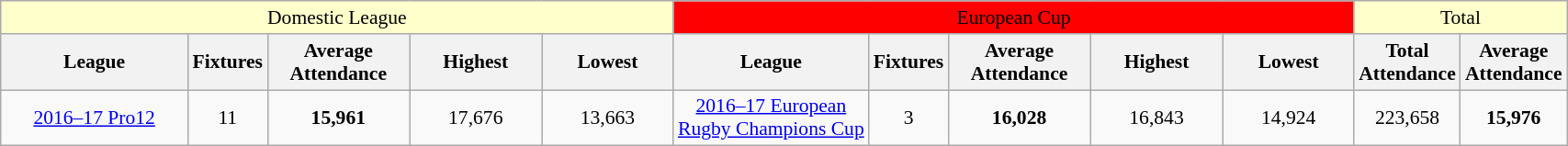<table class="wikitable sortable" style="font-size:90%; width:90%;">
<tr>
<td colspan="5" class="wikitable sortable" style="width:45%; background:#ffffcc; text-align:center;"><span>Domestic League</span></td>
<td colspan="5" class="wikitable sortable" style="width:45%; background:#f00; text-align:center;"><span>European Cup</span></td>
<td colspan="2" class="wikitable sortable" style="width:45%; background:#ffffcc; text-align:center;"><span>Total</span></td>
</tr>
<tr>
<th style="width:15%;">League</th>
<th style="width:5%;">Fixtures</th>
<th style="width:10%;">Average Attendance</th>
<th style="width:10%;">Highest</th>
<th style="width:10%;">Lowest</th>
<th style="width:15%;">League</th>
<th style="width:5%;">Fixtures</th>
<th style="width:10%;">Average Attendance</th>
<th style="width:10%;">Highest</th>
<th style="width:10%;">Lowest</th>
<th style="width:10%;">Total Attendance</th>
<th style="width:10%;">Average Attendance</th>
</tr>
<tr>
<td align=center><a href='#'>2016–17 Pro12</a></td>
<td align=center>11</td>
<td align=center><strong>15,961</strong></td>
<td align=center>17,676</td>
<td align=center>13,663</td>
<td align=center><a href='#'>2016–17 European Rugby Champions Cup</a></td>
<td align=center>3</td>
<td align=center><strong>16,028</strong></td>
<td align=center>16,843</td>
<td align=center>14,924</td>
<td align=center>223,658</td>
<td align=center><strong>15,976</strong></td>
</tr>
</table>
